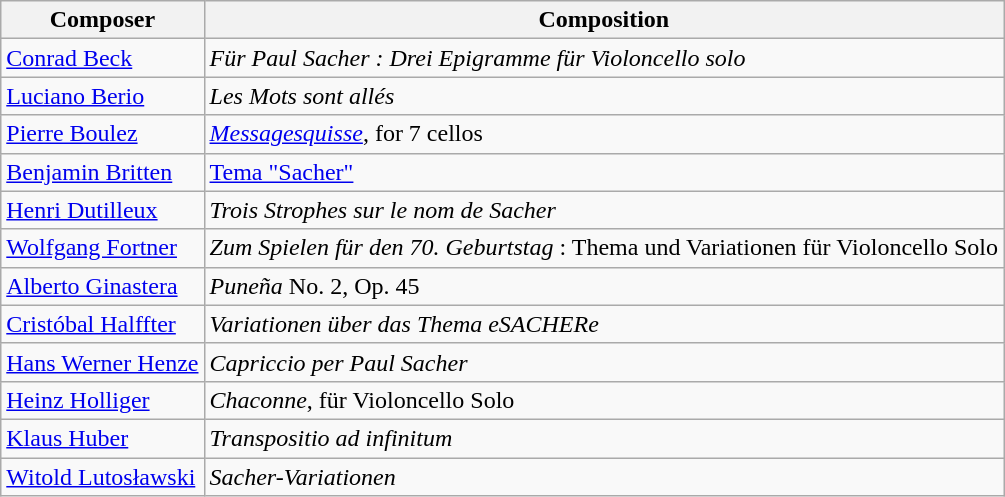<table class="wikitable">
<tr>
<th>Composer</th>
<th>Composition</th>
</tr>
<tr>
<td><a href='#'>Conrad Beck</a></td>
<td><em>Für Paul Sacher : Drei Epigramme für Violoncello solo</em></td>
</tr>
<tr>
<td><a href='#'>Luciano Berio</a></td>
<td><em>Les Mots sont allés</em></td>
</tr>
<tr>
<td><a href='#'>Pierre Boulez</a></td>
<td><em><a href='#'>Messagesquisse</a></em>, for 7 cellos</td>
</tr>
<tr>
<td><a href='#'>Benjamin Britten</a></td>
<td><a href='#'>Tema "Sacher"</a></td>
</tr>
<tr>
<td><a href='#'>Henri Dutilleux</a></td>
<td><em>Trois Strophes sur le nom de Sacher</em></td>
</tr>
<tr>
<td><a href='#'>Wolfgang Fortner</a></td>
<td><em>Zum Spielen für den 70. Geburtstag</em> : Thema und Variationen für Violoncello Solo</td>
</tr>
<tr>
<td><a href='#'>Alberto Ginastera</a></td>
<td><em>Puneña</em> No. 2, Op. 45</td>
</tr>
<tr>
<td><a href='#'>Cristóbal Halffter</a></td>
<td><em>Variationen über das Thema eSACHERe</em></td>
</tr>
<tr>
<td><a href='#'>Hans Werner Henze</a></td>
<td><em>Capriccio per Paul Sacher</em></td>
</tr>
<tr>
<td><a href='#'>Heinz Holliger</a></td>
<td><em>Chaconne</em>, für Violoncello Solo</td>
</tr>
<tr>
<td><a href='#'>Klaus Huber</a></td>
<td><em>Transpositio ad infinitum</em></td>
</tr>
<tr>
<td><a href='#'>Witold Lutosławski</a></td>
<td><em>Sacher-Variationen</em></td>
</tr>
</table>
